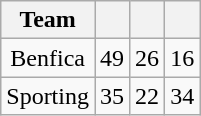<table class=" wikitable" style="text-align:center">
<tr>
<th>Team</th>
<th></th>
<th></th>
<th></th>
</tr>
<tr>
<td>Benfica</td>
<td>49</td>
<td>26</td>
<td>16</td>
</tr>
<tr>
<td>Sporting</td>
<td>35</td>
<td>22</td>
<td>34</td>
</tr>
</table>
